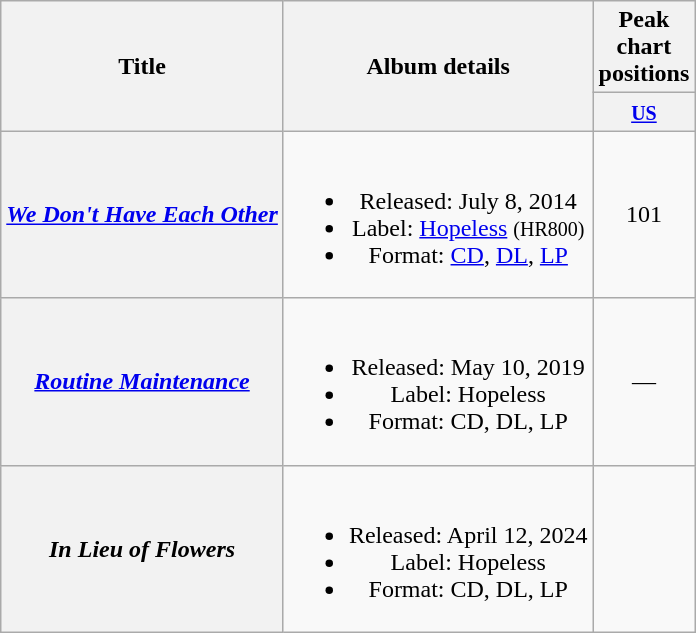<table class="wikitable plainrowheaders" style="text-align:center;">
<tr>
<th scope="col" rowspan="2">Title</th>
<th scope="col" rowspan="2">Album details</th>
<th scope="col" colspan="1">Peak chart<br>positions</th>
</tr>
<tr>
<th style="width:30px;"><small><a href='#'>US</a></small><br></th>
</tr>
<tr>
<th scope="row"><em><a href='#'>We Don't Have Each Other</a></em></th>
<td><br><ul><li>Released: July 8, 2014</li><li>Label: <a href='#'>Hopeless</a> <small>(HR800)</small></li><li>Format: <a href='#'>CD</a>, <a href='#'>DL</a>, <a href='#'>LP</a></li></ul></td>
<td>101</td>
</tr>
<tr>
<th scope="row"><a href='#'><em>Routine Maintenance</em></a></th>
<td><br><ul><li>Released: May 10, 2019</li><li>Label: Hopeless</li><li>Format: CD, DL, LP</li></ul></td>
<td>—</td>
</tr>
<tr>
<th scope="row"><em>In Lieu of Flowers</em></th>
<td><br><ul><li>Released: April 12, 2024</li><li>Label: Hopeless</li><li>Format: CD, DL, LP</li></ul></td>
<td></td>
</tr>
</table>
